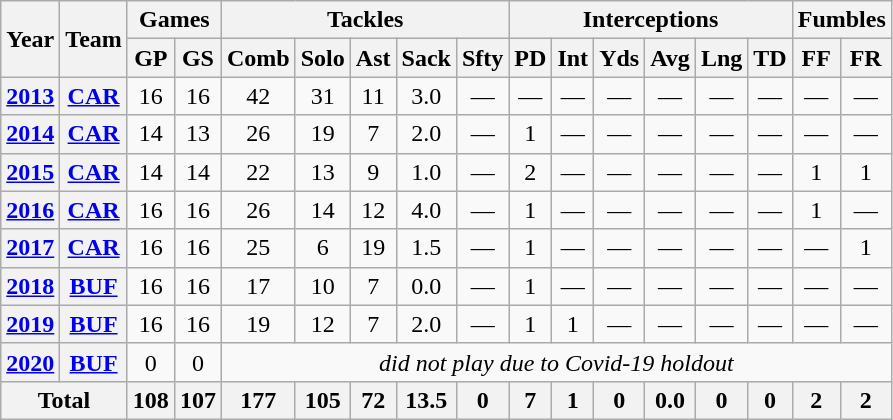<table class="wikitable" style="text-align: center;">
<tr>
<th rowspan="2">Year</th>
<th rowspan="2">Team</th>
<th colspan="2">Games</th>
<th colspan="5">Tackles</th>
<th colspan="6">Interceptions</th>
<th colspan="2">Fumbles</th>
</tr>
<tr>
<th>GP</th>
<th>GS</th>
<th>Comb</th>
<th>Solo</th>
<th>Ast</th>
<th>Sack</th>
<th>Sfty</th>
<th>PD</th>
<th>Int</th>
<th>Yds</th>
<th>Avg</th>
<th>Lng</th>
<th>TD</th>
<th>FF</th>
<th>FR</th>
</tr>
<tr>
<th><a href='#'>2013</a></th>
<th><a href='#'>CAR</a></th>
<td>16</td>
<td>16</td>
<td>42</td>
<td>31</td>
<td>11</td>
<td>3.0</td>
<td>—</td>
<td>—</td>
<td>—</td>
<td>—</td>
<td>—</td>
<td>—</td>
<td>—</td>
<td>—</td>
<td>—</td>
</tr>
<tr>
<th><a href='#'>2014</a></th>
<th><a href='#'>CAR</a></th>
<td>14</td>
<td>13</td>
<td>26</td>
<td>19</td>
<td>7</td>
<td>2.0</td>
<td>—</td>
<td>1</td>
<td>—</td>
<td>—</td>
<td>—</td>
<td>—</td>
<td>—</td>
<td>—</td>
<td>—</td>
</tr>
<tr>
<th><a href='#'>2015</a></th>
<th><a href='#'>CAR</a></th>
<td>14</td>
<td>14</td>
<td>22</td>
<td>13</td>
<td>9</td>
<td>1.0</td>
<td>—</td>
<td>2</td>
<td>—</td>
<td>—</td>
<td>—</td>
<td>—</td>
<td>—</td>
<td>1</td>
<td>1</td>
</tr>
<tr>
<th><a href='#'>2016</a></th>
<th><a href='#'>CAR</a></th>
<td>16</td>
<td>16</td>
<td>26</td>
<td>14</td>
<td>12</td>
<td>4.0</td>
<td>—</td>
<td>1</td>
<td>—</td>
<td>—</td>
<td>—</td>
<td>—</td>
<td>—</td>
<td>1</td>
<td>—</td>
</tr>
<tr>
<th><a href='#'>2017</a></th>
<th><a href='#'>CAR</a></th>
<td>16</td>
<td>16</td>
<td>25</td>
<td>6</td>
<td>19</td>
<td>1.5</td>
<td>—</td>
<td>1</td>
<td>—</td>
<td>—</td>
<td>—</td>
<td>—</td>
<td>—</td>
<td>—</td>
<td>1</td>
</tr>
<tr>
<th><a href='#'>2018</a></th>
<th><a href='#'>BUF</a></th>
<td>16</td>
<td>16</td>
<td>17</td>
<td>10</td>
<td>7</td>
<td>0.0</td>
<td>—</td>
<td>1</td>
<td>—</td>
<td>—</td>
<td>—</td>
<td>—</td>
<td>—</td>
<td>—</td>
<td>—</td>
</tr>
<tr>
<th><a href='#'>2019</a></th>
<th><a href='#'>BUF</a></th>
<td>16</td>
<td>16</td>
<td>19</td>
<td>12</td>
<td>7</td>
<td>2.0</td>
<td>—</td>
<td>1</td>
<td>1</td>
<td>—</td>
<td>—</td>
<td>—</td>
<td>—</td>
<td>—</td>
<td>—</td>
</tr>
<tr>
<th><a href='#'>2020</a></th>
<th><a href='#'>BUF</a></th>
<td>0</td>
<td>0</td>
<td colspan="13"><em>did not play due to Covid-19 holdout</em></td>
</tr>
<tr>
<th colspan="2">Total</th>
<th>108</th>
<th>107</th>
<th>177</th>
<th>105</th>
<th>72</th>
<th>13.5</th>
<th>0</th>
<th>7</th>
<th>1</th>
<th>0</th>
<th>0.0</th>
<th>0</th>
<th>0</th>
<th>2</th>
<th>2</th>
</tr>
</table>
